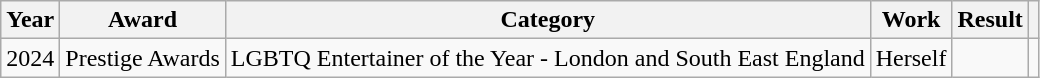<table class="wikitable">
<tr>
<th>Year</th>
<th>Award</th>
<th>Category</th>
<th>Work</th>
<th>Result</th>
<th></th>
</tr>
<tr>
<td>2024</td>
<td>Prestige Awards</td>
<td>LGBTQ Entertainer of the Year - London and South East England</td>
<td>Herself</td>
<td></td>
<td></td>
</tr>
</table>
